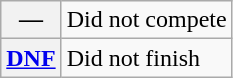<table class="wikitable">
<tr>
<th scope="row">—</th>
<td>Did not compete</td>
</tr>
<tr>
<th scope="row"><a href='#'>DNF</a></th>
<td>Did not finish</td>
</tr>
</table>
